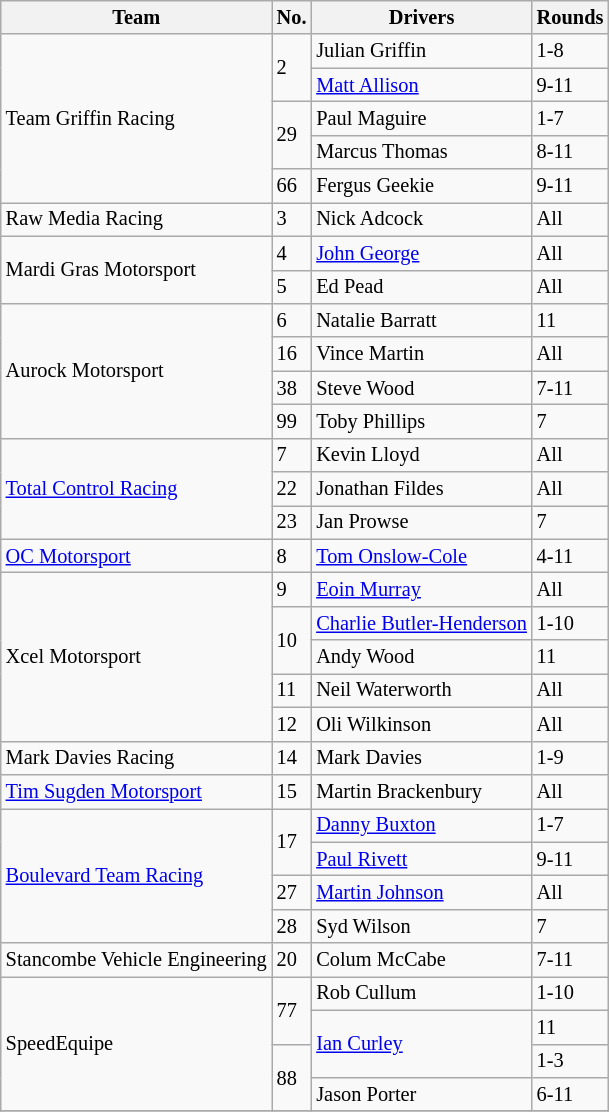<table class="wikitable" style="font-size: 85%;">
<tr>
<th>Team</th>
<th>No.</th>
<th>Drivers</th>
<th>Rounds</th>
</tr>
<tr>
<td rowspan=5>Team Griffin Racing</td>
<td rowspan=2>2</td>
<td> Julian Griffin</td>
<td>1-8</td>
</tr>
<tr>
<td> <a href='#'>Matt Allison</a></td>
<td>9-11</td>
</tr>
<tr>
<td rowspan=2>29</td>
<td> Paul Maguire</td>
<td>1-7</td>
</tr>
<tr>
<td> Marcus Thomas</td>
<td>8-11</td>
</tr>
<tr>
<td>66</td>
<td> Fergus Geekie</td>
<td>9-11</td>
</tr>
<tr>
<td>Raw Media Racing</td>
<td>3</td>
<td> Nick Adcock</td>
<td>All</td>
</tr>
<tr>
<td rowspan=2>Mardi Gras Motorsport</td>
<td>4</td>
<td> <a href='#'>John George</a></td>
<td>All</td>
</tr>
<tr>
<td>5</td>
<td> Ed Pead</td>
<td>All</td>
</tr>
<tr>
<td rowspan=4>Aurock Motorsport</td>
<td>6</td>
<td> Natalie Barratt</td>
<td>11</td>
</tr>
<tr>
<td>16</td>
<td> Vince Martin</td>
<td>All</td>
</tr>
<tr>
<td>38</td>
<td> Steve Wood</td>
<td>7-11</td>
</tr>
<tr>
<td>99</td>
<td> Toby Phillips</td>
<td>7</td>
</tr>
<tr>
<td rowspan=3><a href='#'>Total Control Racing</a></td>
<td>7</td>
<td> Kevin Lloyd</td>
<td>All</td>
</tr>
<tr>
<td>22</td>
<td> Jonathan Fildes</td>
<td>All</td>
</tr>
<tr>
<td>23</td>
<td> Jan Prowse</td>
<td>7</td>
</tr>
<tr>
<td><a href='#'>OC Motorsport</a></td>
<td>8</td>
<td> <a href='#'>Tom Onslow-Cole</a></td>
<td>4-11</td>
</tr>
<tr>
<td rowspan=5>Xcel Motorsport</td>
<td>9</td>
<td> <a href='#'>Eoin Murray</a></td>
<td>All</td>
</tr>
<tr>
<td rowspan=2>10</td>
<td> <a href='#'>Charlie Butler-Henderson</a></td>
<td>1-10</td>
</tr>
<tr>
<td> Andy Wood</td>
<td>11</td>
</tr>
<tr>
<td>11</td>
<td> Neil Waterworth</td>
<td>All</td>
</tr>
<tr>
<td>12</td>
<td> Oli Wilkinson</td>
<td>All</td>
</tr>
<tr>
<td>Mark Davies Racing</td>
<td>14</td>
<td> Mark Davies</td>
<td>1-9</td>
</tr>
<tr>
<td><a href='#'>Tim Sugden Motorsport</a></td>
<td>15</td>
<td> Martin Brackenbury</td>
<td>All</td>
</tr>
<tr>
<td rowspan=4><a href='#'>Boulevard Team Racing</a></td>
<td rowspan=2>17</td>
<td> <a href='#'>Danny Buxton</a></td>
<td>1-7</td>
</tr>
<tr>
<td> <a href='#'>Paul Rivett</a></td>
<td>9-11</td>
</tr>
<tr>
<td>27</td>
<td> <a href='#'>Martin Johnson</a></td>
<td>All</td>
</tr>
<tr>
<td>28</td>
<td> Syd Wilson</td>
<td>7</td>
</tr>
<tr>
<td>Stancombe Vehicle Engineering</td>
<td>20</td>
<td> Colum McCabe</td>
<td>7-11</td>
</tr>
<tr>
<td rowspan=4>SpeedEquipe</td>
<td rowspan=2>77</td>
<td> Rob Cullum</td>
<td>1-10</td>
</tr>
<tr>
<td rowspan=2> <a href='#'>Ian Curley</a></td>
<td>11</td>
</tr>
<tr>
<td rowspan=2>88</td>
<td>1-3</td>
</tr>
<tr>
<td> Jason Porter</td>
<td>6-11</td>
</tr>
<tr>
</tr>
</table>
